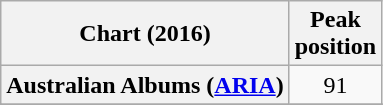<table class="wikitable sortable plainrowheaders" style="text-align:center">
<tr>
<th scope="col">Chart (2016)</th>
<th scope="col">Peak<br> position</th>
</tr>
<tr>
<th scope="row">Australian Albums (<a href='#'>ARIA</a>)</th>
<td>91</td>
</tr>
<tr>
</tr>
<tr>
</tr>
</table>
